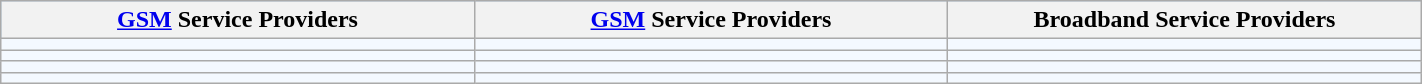<table class="wikitable"  style="width:75%; border:1px solid black;">
<tr style="background:#9cf;">
<th style="width:25%;"><a href='#'>GSM</a> Service Providers</th>
<th style="width:25%;"><a href='#'>GSM</a> Service Providers</th>
<th style="width:25%;">Broadband Service Providers</th>
</tr>
<tr style="background:#f4f9ff;">
<td></td>
<td></td>
<td></td>
</tr>
<tr style="background:#f4f9ff;">
<td></td>
<td></td>
<td></td>
</tr>
<tr style="background:#f4f9ff;">
<td></td>
<td></td>
<td></td>
</tr>
<tr style="background:#f4f9ff;">
<td></td>
<td></td>
<td></td>
</tr>
</table>
